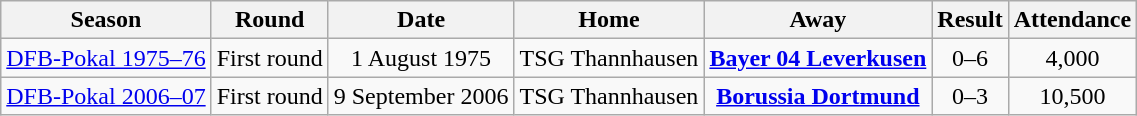<table class="wikitable">
<tr>
<th>Season</th>
<th>Round</th>
<th>Date</th>
<th>Home</th>
<th>Away</th>
<th>Result</th>
<th>Attendance</th>
</tr>
<tr align="center">
<td><a href='#'>DFB-Pokal 1975–76</a></td>
<td>First round</td>
<td>1 August 1975</td>
<td>TSG Thannhausen</td>
<td><strong><a href='#'>Bayer 04 Leverkusen</a></strong></td>
<td>0–6</td>
<td>4,000</td>
</tr>
<tr align="center">
<td><a href='#'>DFB-Pokal 2006–07</a></td>
<td>First round</td>
<td>9 September 2006</td>
<td>TSG Thannhausen</td>
<td><strong><a href='#'>Borussia Dortmund</a></strong></td>
<td>0–3</td>
<td>10,500</td>
</tr>
</table>
